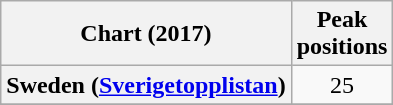<table class="wikitable sortable plainrowheaders" style="text-align:center">
<tr>
<th>Chart (2017)</th>
<th>Peak<br>positions</th>
</tr>
<tr>
<th scope="row">Sweden (<a href='#'>Sverigetopplistan</a>)</th>
<td>25</td>
</tr>
<tr>
</tr>
</table>
